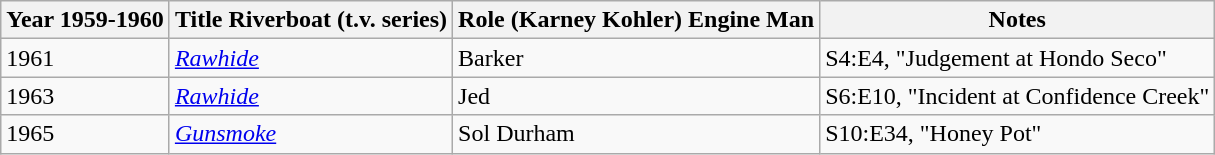<table class="wikitable">
<tr>
<th>Year 1959-1960</th>
<th>Title Riverboat (t.v. series)</th>
<th>Role (Karney Kohler) Engine Man</th>
<th>Notes</th>
</tr>
<tr>
<td>1961</td>
<td><em><a href='#'>Rawhide</a></em></td>
<td>Barker</td>
<td>S4:E4, "Judgement at Hondo Seco"</td>
</tr>
<tr>
<td>1963</td>
<td><em><a href='#'>Rawhide</a></em></td>
<td>Jed</td>
<td>S6:E10, "Incident at Confidence Creek"</td>
</tr>
<tr>
<td>1965</td>
<td><em><a href='#'>Gunsmoke</a></em></td>
<td>Sol Durham</td>
<td>S10:E34, "Honey Pot"</td>
</tr>
</table>
